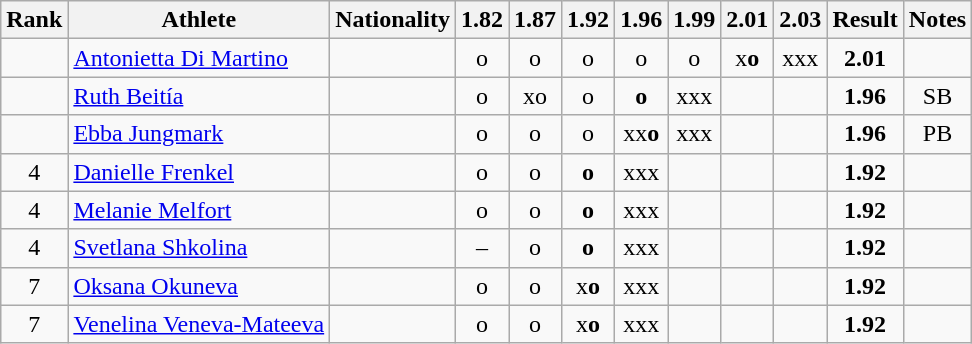<table class="wikitable sortable" style="text-align:center">
<tr>
<th>Rank</th>
<th>Athlete</th>
<th>Nationality</th>
<th>1.82</th>
<th>1.87</th>
<th>1.92</th>
<th>1.96</th>
<th>1.99</th>
<th>2.01</th>
<th>2.03</th>
<th>Result</th>
<th>Notes</th>
</tr>
<tr>
<td></td>
<td align="left"><a href='#'>Antonietta Di Martino</a></td>
<td align=left></td>
<td>o</td>
<td>o</td>
<td>o</td>
<td>o</td>
<td>o</td>
<td>x<strong>o</strong></td>
<td>xxx</td>
<td><strong>2.01</strong></td>
<td></td>
</tr>
<tr>
<td></td>
<td align="left"><a href='#'>Ruth Beitía</a></td>
<td align=left></td>
<td>o</td>
<td>xo</td>
<td>o</td>
<td><strong>o</strong></td>
<td>xxx</td>
<td></td>
<td></td>
<td><strong>1.96</strong></td>
<td>SB</td>
</tr>
<tr>
<td></td>
<td align="left"><a href='#'>Ebba Jungmark</a></td>
<td align=left></td>
<td>o</td>
<td>o</td>
<td>o</td>
<td>xx<strong>o</strong></td>
<td>xxx</td>
<td></td>
<td></td>
<td><strong>1.96</strong></td>
<td>PB</td>
</tr>
<tr>
<td>4</td>
<td align="left"><a href='#'>Danielle Frenkel</a></td>
<td align=left></td>
<td>o</td>
<td>o</td>
<td><strong>o</strong></td>
<td>xxx</td>
<td></td>
<td></td>
<td></td>
<td><strong>1.92</strong></td>
<td></td>
</tr>
<tr>
<td>4</td>
<td align="left"><a href='#'>Melanie Melfort</a></td>
<td align=left></td>
<td>o</td>
<td>o</td>
<td><strong>o</strong></td>
<td>xxx</td>
<td></td>
<td></td>
<td></td>
<td><strong>1.92</strong></td>
<td></td>
</tr>
<tr>
<td>4</td>
<td align="left"><a href='#'>Svetlana Shkolina</a></td>
<td align=left></td>
<td>–</td>
<td>o</td>
<td><strong>o</strong></td>
<td>xxx</td>
<td></td>
<td></td>
<td></td>
<td><strong>1.92</strong></td>
<td></td>
</tr>
<tr>
<td>7</td>
<td align="left"><a href='#'>Oksana Okuneva</a></td>
<td align=left></td>
<td>o</td>
<td>o</td>
<td>x<strong>o</strong></td>
<td>xxx</td>
<td></td>
<td></td>
<td></td>
<td><strong>1.92</strong></td>
<td></td>
</tr>
<tr>
<td>7</td>
<td align="left"><a href='#'>Venelina Veneva-Mateeva</a></td>
<td align=left></td>
<td>o</td>
<td>o</td>
<td>x<strong>o</strong></td>
<td>xxx</td>
<td></td>
<td></td>
<td></td>
<td><strong>1.92</strong></td>
<td></td>
</tr>
</table>
